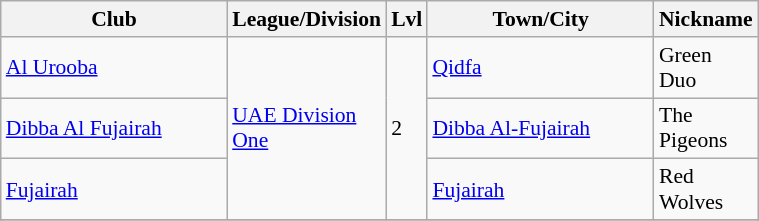<table class="wikitable sortable" width=40% style="font-size:90%">
<tr>
<th width=30%>Club</th>
<th width=10%>League/Division</th>
<th width=3%>Lvl</th>
<th width=30%>Town/City</th>
<th width=10%>Nickname</th>
</tr>
<tr>
<td><a href='#'>Al Urooba</a></td>
<td rowspan="3"><a href='#'>UAE Division One</a></td>
<td rowspan="3">2</td>
<td><a href='#'>Qidfa</a></td>
<td>Green Duo</td>
</tr>
<tr>
<td><a href='#'>Dibba Al Fujairah</a></td>
<td><a href='#'>Dibba Al-Fujairah</a></td>
<td>The Pigeons</td>
</tr>
<tr>
<td><a href='#'>Fujairah</a></td>
<td><a href='#'>Fujairah</a></td>
<td>Red Wolves</td>
</tr>
<tr>
</tr>
</table>
